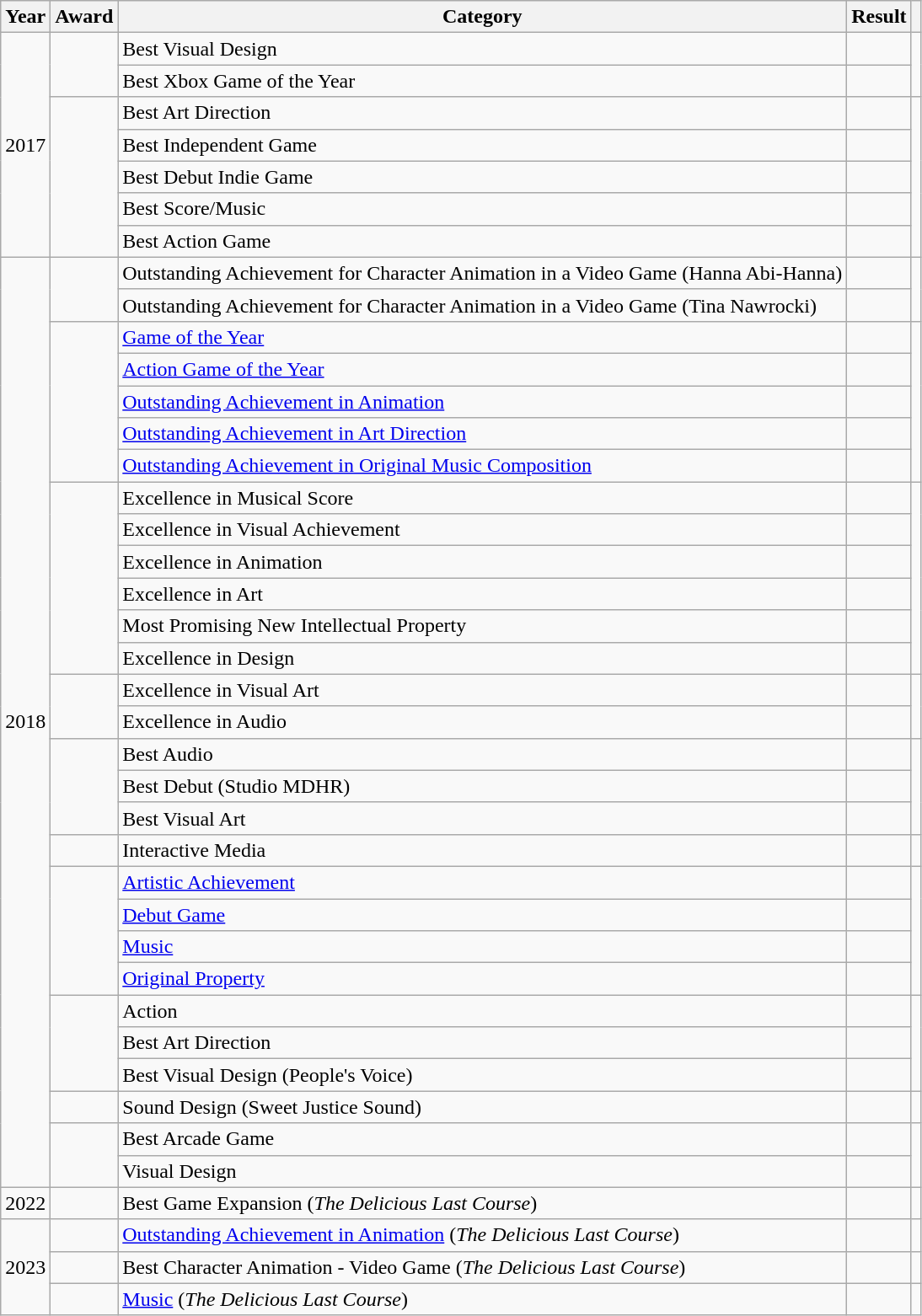<table class="wikitable collapsible plainrowheaders">
<tr>
<th scope="col">Year</th>
<th scope="col">Award</th>
<th scope="col">Category</th>
<th scope="col">Result</th>
<th scope="col"></th>
</tr>
<tr>
<td rowspan="7">2017</td>
<td rowspan="2"></td>
<td>Best Visual Design</td>
<td></td>
<td style="text-align:center" rowspan="2"></td>
</tr>
<tr>
<td>Best Xbox Game of the Year</td>
<td></td>
</tr>
<tr>
<td rowspan="5"></td>
<td>Best Art Direction</td>
<td></td>
<td style="text-align:center" rowspan="5"></td>
</tr>
<tr>
<td>Best Independent Game</td>
<td></td>
</tr>
<tr>
<td>Best Debut Indie Game</td>
<td></td>
</tr>
<tr>
<td>Best Score/Music</td>
<td></td>
</tr>
<tr>
<td>Best Action Game</td>
<td></td>
</tr>
<tr>
<td rowspan="29">2018</td>
<td rowspan="2"></td>
<td>Outstanding Achievement for Character Animation in a Video Game (Hanna Abi-Hanna)</td>
<td></td>
<td rowspan="2" style="text-align:center"></td>
</tr>
<tr>
<td>Outstanding Achievement for Character Animation in a Video Game (Tina Nawrocki)</td>
<td></td>
</tr>
<tr>
<td rowspan="5"></td>
<td><a href='#'>Game of the Year</a></td>
<td></td>
<td style="text-align:center" rowspan="5"></td>
</tr>
<tr>
<td><a href='#'>Action Game of the Year</a></td>
<td></td>
</tr>
<tr>
<td><a href='#'>Outstanding Achievement in Animation</a></td>
<td></td>
</tr>
<tr>
<td><a href='#'>Outstanding Achievement in Art Direction</a></td>
<td></td>
</tr>
<tr>
<td><a href='#'>Outstanding Achievement in Original Music Composition</a></td>
<td></td>
</tr>
<tr>
<td rowspan="6"></td>
<td>Excellence in Musical Score</td>
<td></td>
<td style="text-align:center" rowspan="6"></td>
</tr>
<tr>
<td>Excellence in Visual Achievement</td>
<td></td>
</tr>
<tr>
<td>Excellence in Animation</td>
<td></td>
</tr>
<tr>
<td>Excellence in Art</td>
<td></td>
</tr>
<tr>
<td>Most Promising New Intellectual Property</td>
<td></td>
</tr>
<tr>
<td>Excellence in Design</td>
<td></td>
</tr>
<tr>
<td rowspan="2"></td>
<td>Excellence in Visual Art</td>
<td></td>
<td style="text-align:center" rowspan="2"></td>
</tr>
<tr>
<td>Excellence in Audio</td>
<td></td>
</tr>
<tr>
<td rowspan="3"></td>
<td>Best Audio</td>
<td></td>
<td style="text-align:center" rowspan="3"></td>
</tr>
<tr>
<td>Best Debut (Studio MDHR)</td>
<td></td>
</tr>
<tr>
<td>Best Visual Art</td>
<td></td>
</tr>
<tr>
<td rowspan="1"></td>
<td>Interactive Media</td>
<td></td>
<td style="text-align:center" rowspan="1"></td>
</tr>
<tr>
<td rowspan="4"></td>
<td><a href='#'>Artistic Achievement</a></td>
<td></td>
<td style="text-align:center" rowspan="4"></td>
</tr>
<tr>
<td><a href='#'>Debut Game</a></td>
<td></td>
</tr>
<tr>
<td><a href='#'>Music</a></td>
<td></td>
</tr>
<tr>
<td><a href='#'>Original Property</a></td>
<td></td>
</tr>
<tr>
<td rowspan="3"></td>
<td>Action</td>
<td></td>
<td style="text-align:center" rowspan="3"></td>
</tr>
<tr>
<td>Best Art Direction</td>
<td></td>
</tr>
<tr>
<td>Best Visual Design (People's Voice)</td>
<td></td>
</tr>
<tr>
<td></td>
<td>Sound Design (Sweet Justice Sound)</td>
<td></td>
<td style="text-align:center"></td>
</tr>
<tr>
<td rowspan="2"></td>
<td>Best Arcade Game</td>
<td></td>
<td style="text-align:center" rowspan="2"></td>
</tr>
<tr>
<td>Visual Design</td>
<td></td>
</tr>
<tr>
<td>2022</td>
<td></td>
<td>Best Game Expansion (<em>The Delicious Last Course</em>)</td>
<td></td>
<td style="text-align:center"></td>
</tr>
<tr>
<td rowspan="3">2023</td>
<td></td>
<td><a href='#'>Outstanding Achievement in Animation</a> (<em>The Delicious Last Course</em>)</td>
<td></td>
<td style="text-align:center"></td>
</tr>
<tr>
<td></td>
<td>Best Character Animation - Video Game (<em>The Delicious Last Course</em>)</td>
<td></td>
<td style="text-align:center"></td>
</tr>
<tr>
<td></td>
<td><a href='#'>Music</a> (<em>The Delicious Last Course</em>)</td>
<td></td>
<td style="text-align:center"></td>
</tr>
</table>
